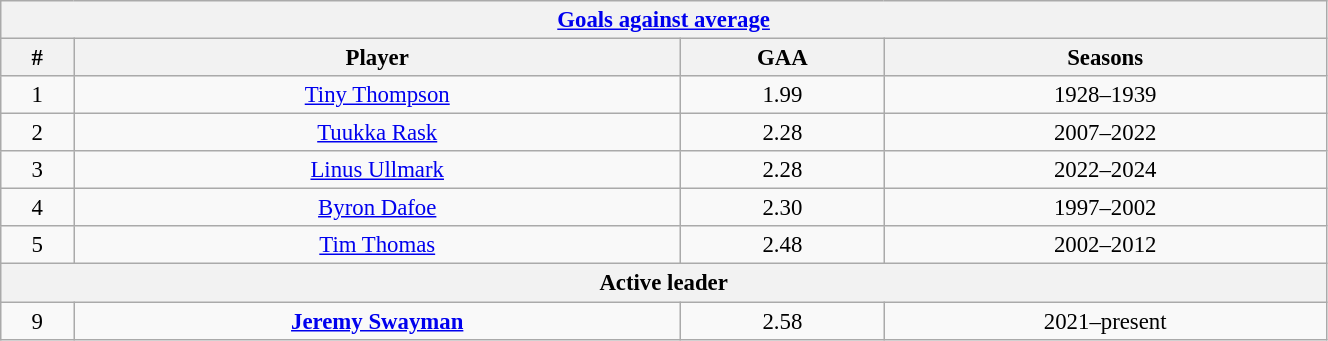<table class="wikitable" style="text-align: center; font-size: 95%" width="70%">
<tr>
<th colspan="4"><a href='#'>Goals against average</a></th>
</tr>
<tr>
<th>#</th>
<th>Player</th>
<th>GAA</th>
<th>Seasons</th>
</tr>
<tr>
<td>1</td>
<td><a href='#'>Tiny Thompson</a></td>
<td>1.99</td>
<td>1928–1939</td>
</tr>
<tr>
<td>2</td>
<td><a href='#'>Tuukka Rask</a></td>
<td>2.28</td>
<td>2007–2022</td>
</tr>
<tr>
<td>3</td>
<td><a href='#'>Linus Ullmark</a></td>
<td>2.28</td>
<td>2022–2024</td>
</tr>
<tr>
<td>4</td>
<td><a href='#'>Byron Dafoe</a></td>
<td>2.30</td>
<td>1997–2002</td>
</tr>
<tr>
<td>5</td>
<td><a href='#'>Tim Thomas</a></td>
<td>2.48</td>
<td>2002–2012</td>
</tr>
<tr>
<th colspan="4">Active leader</th>
</tr>
<tr>
<td>9</td>
<td><strong><a href='#'>Jeremy Swayman</a></strong></td>
<td>2.58</td>
<td>2021–present</td>
</tr>
</table>
